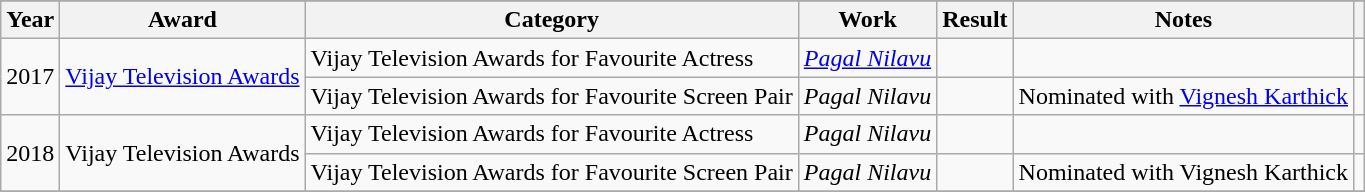<table class="wikitable sortable">
<tr style="text-align:center;">
</tr>
<tr>
<th>Year</th>
<th>Award</th>
<th>Category</th>
<th>Work</th>
<th>Result</th>
<th>Notes</th>
<th scope="col" class="unsortable"></th>
</tr>
<tr>
<td rowspan="2">2017</td>
<td rowspan="2"><a href='#'>Vijay Television Awards</a></td>
<td>Vijay Television Awards for Favourite Actress</td>
<td><em><a href='#'>Pagal Nilavu</a></em></td>
<td></td>
<td></td>
<td></td>
</tr>
<tr>
<td>Vijay Television Awards for Favourite Screen Pair</td>
<td><em>Pagal Nilavu</em></td>
<td></td>
<td>Nominated with <a href='#'>Vignesh Karthick</a></td>
<td style="text-align:center;"></td>
</tr>
<tr>
<td rowspan="2">2018</td>
<td rowspan="2">Vijay Television Awards</td>
<td>Vijay Television Awards for Favourite Actress</td>
<td><em>Pagal Nilavu</em></td>
<td></td>
<td></td>
<td></td>
</tr>
<tr>
<td>Vijay Television Awards for Favourite Screen Pair</td>
<td><em>Pagal Nilavu</em></td>
<td></td>
<td>Nominated with Vignesh Karthick</td>
<td></td>
</tr>
<tr>
</tr>
</table>
